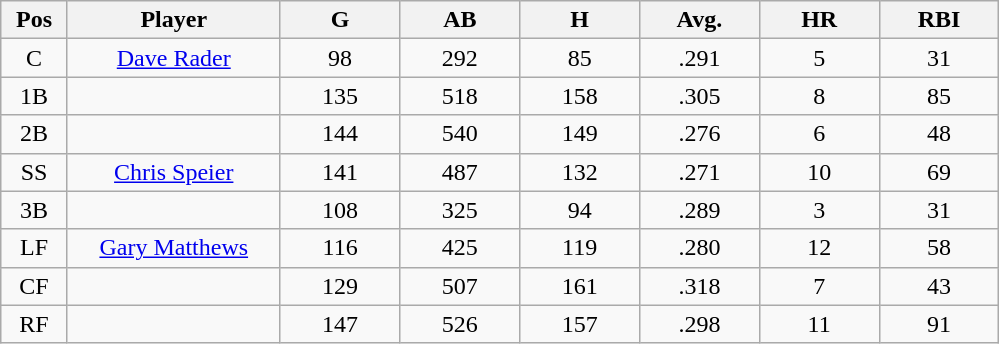<table class="wikitable sortable">
<tr>
<th bgcolor="#DDDDFF" width="5%">Pos</th>
<th bgcolor="#DDDDFF" width="16%">Player</th>
<th bgcolor="#DDDDFF" width="9%">G</th>
<th bgcolor="#DDDDFF" width="9%">AB</th>
<th bgcolor="#DDDDFF" width="9%">H</th>
<th bgcolor="#DDDDFF" width="9%">Avg.</th>
<th bgcolor="#DDDDFF" width="9%">HR</th>
<th bgcolor="#DDDDFF" width="9%">RBI</th>
</tr>
<tr align="center">
<td>C</td>
<td><a href='#'>Dave Rader</a></td>
<td>98</td>
<td>292</td>
<td>85</td>
<td>.291</td>
<td>5</td>
<td>31</td>
</tr>
<tr align=center>
<td>1B</td>
<td></td>
<td>135</td>
<td>518</td>
<td>158</td>
<td>.305</td>
<td>8</td>
<td>85</td>
</tr>
<tr align="center">
<td>2B</td>
<td></td>
<td>144</td>
<td>540</td>
<td>149</td>
<td>.276</td>
<td>6</td>
<td>48</td>
</tr>
<tr align="center">
<td>SS</td>
<td><a href='#'>Chris Speier</a></td>
<td>141</td>
<td>487</td>
<td>132</td>
<td>.271</td>
<td>10</td>
<td>69</td>
</tr>
<tr align=center>
<td>3B</td>
<td></td>
<td>108</td>
<td>325</td>
<td>94</td>
<td>.289</td>
<td>3</td>
<td>31</td>
</tr>
<tr align="center">
<td>LF</td>
<td><a href='#'>Gary Matthews</a></td>
<td>116</td>
<td>425</td>
<td>119</td>
<td>.280</td>
<td>12</td>
<td>58</td>
</tr>
<tr align=center>
<td>CF</td>
<td></td>
<td>129</td>
<td>507</td>
<td>161</td>
<td>.318</td>
<td>7</td>
<td>43</td>
</tr>
<tr align="center">
<td>RF</td>
<td></td>
<td>147</td>
<td>526</td>
<td>157</td>
<td>.298</td>
<td>11</td>
<td>91</td>
</tr>
</table>
